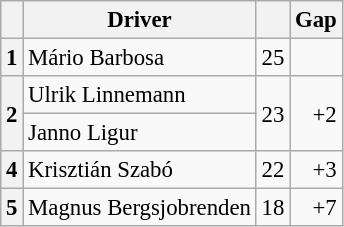<table class="wikitable" style="font-size: 95%;">
<tr>
<th></th>
<th>Driver</th>
<th></th>
<th>Gap</th>
</tr>
<tr>
<th>1</th>
<td> Mário Barbosa</td>
<td align="right">25</td>
<td align="right"></td>
</tr>
<tr>
<th rowspan=2>2</th>
<td> Ulrik Linnemann</td>
<td rowspan=2 align="right">23</td>
<td rowspan=2 align="right">+2</td>
</tr>
<tr>
<td> Janno Ligur</td>
</tr>
<tr>
<th>4</th>
<td> Krisztián Szabó</td>
<td align="right">22</td>
<td align="right">+3</td>
</tr>
<tr>
<th>5</th>
<td> Magnus Bergsjobrenden</td>
<td align="right">18</td>
<td align="right">+7</td>
</tr>
</table>
